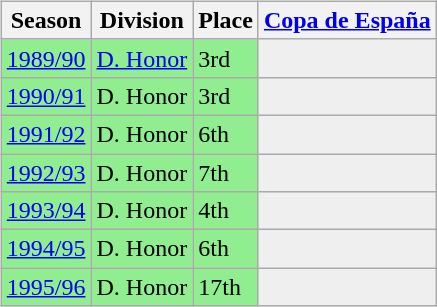<table>
<tr>
<td valign="top" width=0%><br><table class="wikitable">
<tr style="background:#f0f6fa;">
<th><strong>Season</strong></th>
<th><strong>Division</strong></th>
<th><strong>Place</strong></th>
<th><strong><a href='#'>Copa de España</a></strong></th>
</tr>
<tr>
<td style="background:#90EE90;"><a href='#'>1989/90</a></td>
<td style="background:#90EE90;"><a href='#'>D. Honor</a></td>
<td style="background:#90EE90;">3rd</td>
<th style="background:#efefef;"></th>
</tr>
<tr>
<td style="background:#90EE90;"><a href='#'>1990/91</a></td>
<td style="background:#90EE90;">D. Honor</td>
<td style="background:#90EE90;">3rd</td>
<th style="background:#efefef;"></th>
</tr>
<tr>
<td style="background:#90EE90;"><a href='#'>1991/92</a></td>
<td style="background:#90EE90;">D. Honor</td>
<td style="background:#90EE90;">6th</td>
<th style="background:#efefef;"></th>
</tr>
<tr>
<td style="background:#90EE90;"><a href='#'>1992/93</a></td>
<td style="background:#90EE90;">D. Honor</td>
<td style="background:#90EE90;">7th</td>
<th style="background:#efefef;"></th>
</tr>
<tr>
<td style="background:#90EE90;"><a href='#'>1993/94</a></td>
<td style="background:#90EE90;">D. Honor</td>
<td style="background:#90EE90;">4th</td>
<th style="background:#efefef;"></th>
</tr>
<tr>
<td style="background:#90EE90;"><a href='#'>1994/95</a></td>
<td style="background:#90EE90;">D. Honor</td>
<td style="background:#90EE90;">6th</td>
<th style="background:#efefef;"></th>
</tr>
<tr>
<td style="background:#90EE90;"><a href='#'>1995/96</a></td>
<td style="background:#90EE90;">D. Honor</td>
<td style="background:#90EE90;">17th</td>
<th style="background:#efefef;"></th>
</tr>
</table>
</td>
</tr>
</table>
